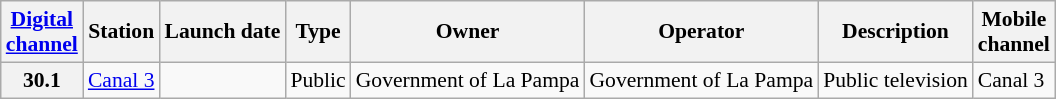<table class="wikitable sortable" style="font-size: 90%;">
<tr>
<th><a href='#'>Digital<br>channel</a></th>
<th>Station</th>
<th>Launch date</th>
<th>Type</th>
<th>Owner</th>
<th>Operator</th>
<th>Description</th>
<th>Mobile<br>channel</th>
</tr>
<tr>
<th>30.1</th>
<td><a href='#'>Canal 3</a></td>
<td></td>
<td>Public</td>
<td>Government of La Pampa</td>
<td>Government of La Pampa</td>
<td>Public television</td>
<td>Canal 3</td>
</tr>
</table>
